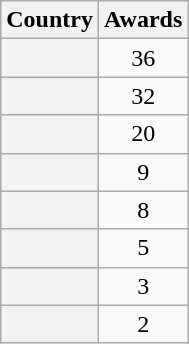<table class="wikitable sortable plainrowheaders">
<tr>
<th scope="col">Country</th>
<th scope="col">Awards</th>
</tr>
<tr>
<th scope="row"></th>
<td align=center>36</td>
</tr>
<tr>
<th scope="row"></th>
<td align=center>32</td>
</tr>
<tr>
<th scope="row"></th>
<td align=center>20</td>
</tr>
<tr>
<th scope="row"></th>
<td align=center>9</td>
</tr>
<tr>
<th scope="row"></th>
<td align=center>8</td>
</tr>
<tr>
<th scope="row"></th>
<td align=center>5</td>
</tr>
<tr>
<th scope="row"></th>
<td align=center>3</td>
</tr>
<tr>
<th scope="row"></th>
<td align=center>2</td>
</tr>
</table>
